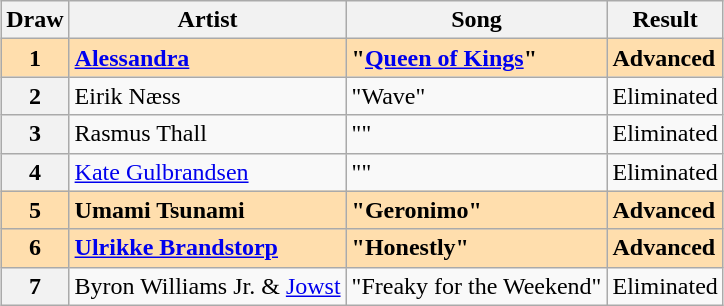<table class="sortable wikitable plainrowheaders" style="margin: 1em auto 1em auto">
<tr>
<th scope="col">Draw</th>
<th scope="col">Artist</th>
<th scope="col">Song</th>
<th scope="col">Result</th>
</tr>
<tr style="font-weight:bold; background:navajowhite;">
<th scope="row" style="text-align:center; font-weight:bold; background:navajowhite;">1</th>
<td><a href='#'>Alessandra</a></td>
<td>"<a href='#'>Queen of Kings</a>"</td>
<td>Advanced</td>
</tr>
<tr>
<th scope="row" style="text-align:center;">2</th>
<td>Eirik Næss</td>
<td>"Wave"</td>
<td>Eliminated</td>
</tr>
<tr>
<th scope="row" style="text-align:center;">3</th>
<td>Rasmus Thall</td>
<td>""</td>
<td>Eliminated</td>
</tr>
<tr>
<th scope="row" style="text-align:center;">4</th>
<td><a href='#'>Kate Gulbrandsen</a></td>
<td>""</td>
<td>Eliminated</td>
</tr>
<tr style="font-weight:bold; background:navajowhite;">
<th scope="row" style="text-align:center; font-weight:bold; background:navajowhite;">5</th>
<td>Umami Tsunami</td>
<td>"Geronimo"</td>
<td>Advanced</td>
</tr>
<tr style="font-weight:bold; background:navajowhite;">
<th scope="row" style="text-align:center; font-weight:bold; background:navajowhite;">6</th>
<td><a href='#'>Ulrikke Brandstorp</a></td>
<td>"Honestly"</td>
<td>Advanced</td>
</tr>
<tr>
<th scope="row" style="text-align:center;">7</th>
<td>Byron Williams Jr. & <a href='#'>Jowst</a></td>
<td>"Freaky for the Weekend"</td>
<td>Eliminated</td>
</tr>
</table>
